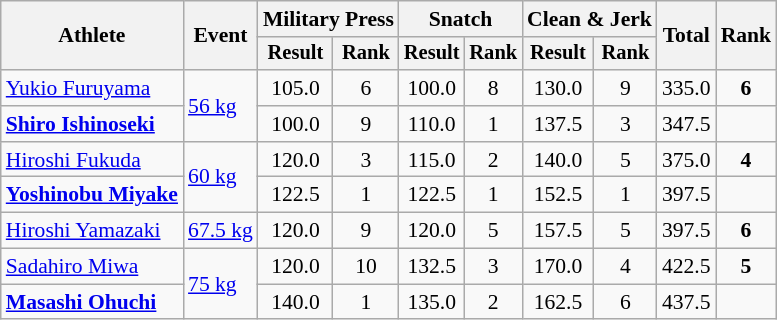<table class="wikitable" style="font-size:90%">
<tr>
<th rowspan="2">Athlete</th>
<th rowspan="2">Event</th>
<th colspan="2">Military Press</th>
<th colspan="2">Snatch</th>
<th colspan="2">Clean & Jerk</th>
<th rowspan="2">Total</th>
<th rowspan="2">Rank</th>
</tr>
<tr style="font-size:95%">
<th>Result</th>
<th>Rank</th>
<th>Result</th>
<th>Rank</th>
<th>Result</th>
<th>Rank</th>
</tr>
<tr align=center>
<td align=left><a href='#'>Yukio Furuyama</a></td>
<td align=left rowspan=2><a href='#'>56 kg</a></td>
<td>105.0</td>
<td>6</td>
<td>100.0</td>
<td>8</td>
<td>130.0</td>
<td>9</td>
<td>335.0</td>
<td><strong>6</strong></td>
</tr>
<tr align=center>
<td align=left><strong><a href='#'>Shiro Ishinoseki</a></strong></td>
<td>100.0</td>
<td>9</td>
<td>110.0</td>
<td>1</td>
<td>137.5</td>
<td>3</td>
<td>347.5</td>
<td></td>
</tr>
<tr align=center>
<td align=left><a href='#'>Hiroshi Fukuda</a></td>
<td align=left rowspan=2><a href='#'>60 kg</a></td>
<td>120.0</td>
<td>3</td>
<td>115.0</td>
<td>2</td>
<td>140.0</td>
<td>5</td>
<td>375.0</td>
<td><strong>4</strong></td>
</tr>
<tr align=center>
<td align=left><strong><a href='#'>Yoshinobu Miyake</a></strong></td>
<td>122.5</td>
<td>1</td>
<td>122.5</td>
<td>1</td>
<td>152.5</td>
<td>1</td>
<td>397.5</td>
<td></td>
</tr>
<tr align=center>
<td align=left><a href='#'>Hiroshi Yamazaki</a></td>
<td align=left rowspan=1><a href='#'>67.5 kg</a></td>
<td>120.0</td>
<td>9</td>
<td>120.0</td>
<td>5</td>
<td>157.5</td>
<td>5</td>
<td>397.5</td>
<td><strong>6</strong></td>
</tr>
<tr align=center>
<td align=left><a href='#'>Sadahiro Miwa</a></td>
<td align=left rowspan=2><a href='#'>75 kg</a></td>
<td>120.0</td>
<td>10</td>
<td>132.5</td>
<td>3</td>
<td>170.0</td>
<td>4</td>
<td>422.5</td>
<td><strong>5</strong></td>
</tr>
<tr align=center>
<td align=left><strong><a href='#'>Masashi Ohuchi</a></strong></td>
<td>140.0</td>
<td>1</td>
<td>135.0</td>
<td>2</td>
<td>162.5</td>
<td>6</td>
<td>437.5</td>
<td></td>
</tr>
</table>
